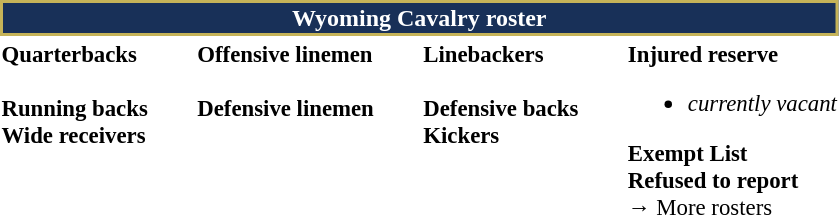<table class="toccolours" style="text-align: left;">
<tr>
<th colspan="7" style="text-align:center; background-color:#183058; color:white; border:2px solid #C5B358;">Wyoming Cavalry roster</th>
</tr>
<tr>
<td style="font-size: 95%;vertical-align:top;"><strong>Quarterbacks</strong><br><br><strong>Running backs</strong>

<br><strong>Wide receivers</strong>




</td>
<td style="width: 25px;"></td>
<td style="font-size: 95%;vertical-align:top;"><strong>Offensive linemen</strong><br>

<br><strong>Defensive linemen</strong>




</td>
<td style="width: 25px;"></td>
<td style="font-size: 95%;vertical-align:top;"><strong>Linebackers</strong><br><br><strong>Defensive backs</strong>




<br><strong>Kickers</strong>
</td>
<td style="width: 25px;"></td>
<td style="font-size: 95%;vertical-align:top;"><strong>Injured reserve</strong><br><ul><li><em>currently vacant</em></li></ul><strong>Exempt List</strong>
<br><strong>Refused to report</strong>
<br>
→ More rosters</td>
</tr>
<tr>
</tr>
</table>
